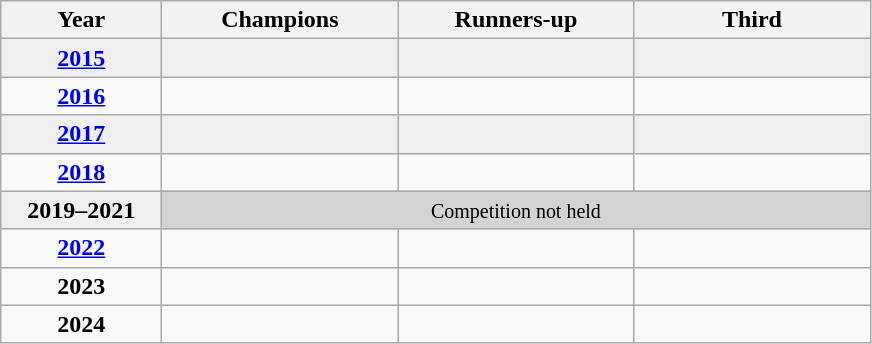<table class="wikitable centre" style="text-align:center;">
<tr>
<th scope="col" style="width:100px;">Year</th>
<th scope="col" style="width:150px;">Champions</th>
<th scope="col" style="width:150px;">Runners-up</th>
<th scope="col" style="width:150px;">Third</th>
</tr>
<tr style="background:#EFEFEF">
<td><strong><a href='#'>2015</a></strong></td>
<td><strong></strong></td>
<td></td>
<td></td>
</tr>
<tr>
<td><strong><a href='#'>2016</a></strong></td>
<td><strong></strong></td>
<td></td>
<td></td>
</tr>
<tr style="background:#EFEFEF">
<td><strong><a href='#'>2017</a></strong></td>
<td><strong></strong></td>
<td></td>
<td></td>
</tr>
<tr>
<td><strong><a href='#'>2018</a></strong></td>
<td><strong></strong></td>
<td></td>
<td></td>
</tr>
<tr style="background:#EFEFEF">
<td><strong>2019–2021</strong></td>
<td colspan="3" bgcolor="#D3D3D3" align="center"><small>Competition not held</small></td>
</tr>
<tr>
<td><strong><a href='#'>2022</a></strong></td>
<td><strong></strong></td>
<td></td>
<td></td>
</tr>
<tr>
<td><strong>2023</strong></td>
<td><strong></strong></td>
<td></td>
<td></td>
</tr>
<tr>
<td><strong>2024</strong></td>
<td><strong></strong></td>
<td></td>
<td></td>
</tr>
</table>
